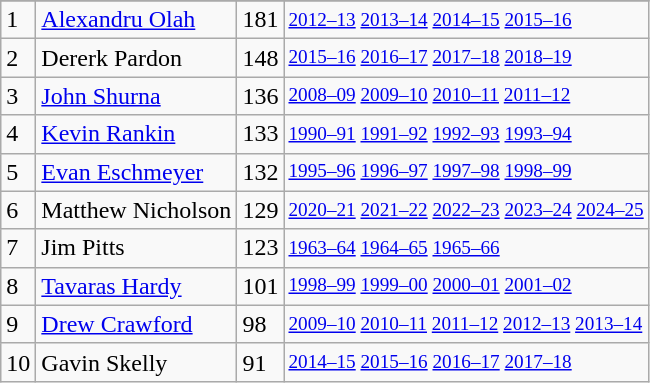<table class="wikitable">
<tr>
</tr>
<tr>
<td>1</td>
<td><a href='#'>Alexandru Olah</a></td>
<td>181</td>
<td style="font-size:80%;"><a href='#'>2012–13</a> <a href='#'>2013–14</a> <a href='#'>2014–15</a> <a href='#'>2015–16</a></td>
</tr>
<tr>
<td>2</td>
<td>Dererk Pardon</td>
<td>148</td>
<td style="font-size:80%;"><a href='#'>2015–16</a> <a href='#'>2016–17</a> <a href='#'>2017–18</a> <a href='#'>2018–19</a></td>
</tr>
<tr>
<td>3</td>
<td><a href='#'>John Shurna</a></td>
<td>136</td>
<td style="font-size:80%;"><a href='#'>2008–09</a> <a href='#'>2009–10</a> <a href='#'>2010–11</a> <a href='#'>2011–12</a></td>
</tr>
<tr>
<td>4</td>
<td><a href='#'>Kevin Rankin</a></td>
<td>133</td>
<td style="font-size:80%;"><a href='#'>1990–91</a> <a href='#'>1991–92</a> <a href='#'>1992–93</a> <a href='#'>1993–94</a></td>
</tr>
<tr>
<td>5</td>
<td><a href='#'>Evan Eschmeyer</a></td>
<td>132</td>
<td style="font-size:80%;"><a href='#'>1995–96</a> <a href='#'>1996–97</a> <a href='#'>1997–98</a> <a href='#'>1998–99</a></td>
</tr>
<tr>
<td>6</td>
<td>Matthew Nicholson</td>
<td>129</td>
<td style="font-size:80%;"><a href='#'>2020–21</a> <a href='#'>2021–22</a> <a href='#'>2022–23</a> <a href='#'>2023–24</a> <a href='#'>2024–25</a></td>
</tr>
<tr>
<td>7</td>
<td>Jim Pitts</td>
<td>123</td>
<td style="font-size:80%;"><a href='#'>1963–64</a> <a href='#'>1964–65</a> <a href='#'>1965–66</a></td>
</tr>
<tr>
<td>8</td>
<td><a href='#'>Tavaras Hardy</a></td>
<td>101</td>
<td style="font-size:80%;"><a href='#'>1998–99</a> <a href='#'>1999–00</a> <a href='#'>2000–01</a> <a href='#'>2001–02</a></td>
</tr>
<tr>
<td>9</td>
<td><a href='#'>Drew Crawford</a></td>
<td>98</td>
<td style="font-size:80%;"><a href='#'>2009–10</a> <a href='#'>2010–11</a> <a href='#'>2011–12</a> <a href='#'>2012–13</a> <a href='#'>2013–14</a></td>
</tr>
<tr>
<td>10</td>
<td>Gavin Skelly</td>
<td>91</td>
<td style="font-size:80%;"><a href='#'>2014–15</a> <a href='#'>2015–16</a> <a href='#'>2016–17</a> <a href='#'>2017–18</a></td>
</tr>
</table>
